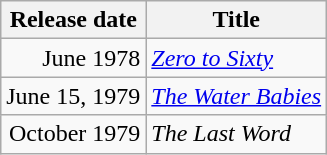<table class="wikitable sortable">
<tr>
<th>Release date</th>
<th>Title</th>
</tr>
<tr>
<td style="text-align:right;">June 1978</td>
<td><em><a href='#'>Zero to Sixty</a></em></td>
</tr>
<tr>
<td style="text-align:right;">June 15, 1979</td>
<td><em><a href='#'>The Water Babies</a></em></td>
</tr>
<tr>
<td style="text-align:right;">October 1979</td>
<td><em>The Last Word</em></td>
</tr>
</table>
